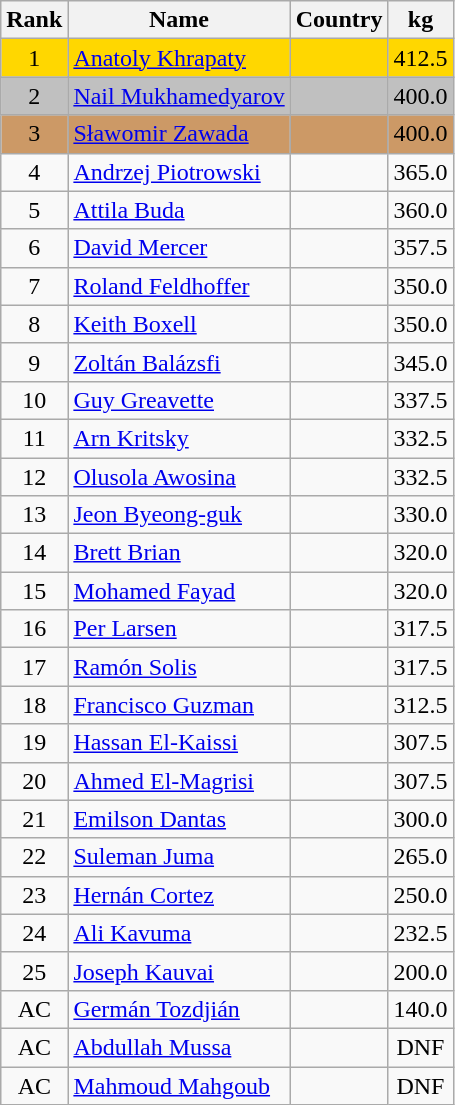<table class="wikitable sortable" style="text-align:center">
<tr>
<th>Rank</th>
<th>Name</th>
<th>Country</th>
<th>kg</th>
</tr>
<tr bgcolor=gold>
<td>1</td>
<td align="left"><a href='#'>Anatoly Khrapaty</a></td>
<td align="left"></td>
<td>412.5</td>
</tr>
<tr bgcolor=silver>
<td>2</td>
<td align="left"><a href='#'>Nail Mukhamedyarov</a></td>
<td align="left"></td>
<td>400.0</td>
</tr>
<tr bgcolor=#CC9966>
<td>3</td>
<td align="left"><a href='#'>Sławomir Zawada</a></td>
<td align="left"></td>
<td>400.0</td>
</tr>
<tr>
<td>4</td>
<td align="left"><a href='#'>Andrzej Piotrowski</a></td>
<td align="left"></td>
<td>365.0</td>
</tr>
<tr>
<td>5</td>
<td align="left"><a href='#'>Attila Buda</a></td>
<td align="left"></td>
<td>360.0</td>
</tr>
<tr>
<td>6</td>
<td align="left"><a href='#'>David Mercer</a></td>
<td align="left"></td>
<td>357.5</td>
</tr>
<tr>
<td>7</td>
<td align="left"><a href='#'>Roland Feldhoffer</a></td>
<td align="left"></td>
<td>350.0</td>
</tr>
<tr>
<td>8</td>
<td align="left"><a href='#'>Keith Boxell</a></td>
<td align="left"></td>
<td>350.0</td>
</tr>
<tr>
<td>9</td>
<td align="left"><a href='#'>Zoltán Balázsfi</a></td>
<td align="left"></td>
<td>345.0</td>
</tr>
<tr>
<td>10</td>
<td align="left"><a href='#'>Guy Greavette</a></td>
<td align="left"></td>
<td>337.5</td>
</tr>
<tr>
<td>11</td>
<td align="left"><a href='#'>Arn Kritsky</a></td>
<td align="left"></td>
<td>332.5</td>
</tr>
<tr>
<td>12</td>
<td align="left"><a href='#'>Olusola Awosina</a></td>
<td align="left"></td>
<td>332.5</td>
</tr>
<tr>
<td>13</td>
<td align="left"><a href='#'>Jeon Byeong-guk</a></td>
<td align="left"></td>
<td>330.0</td>
</tr>
<tr>
<td>14</td>
<td align="left"><a href='#'>Brett Brian</a></td>
<td align="left"></td>
<td>320.0</td>
</tr>
<tr>
<td>15</td>
<td align="left"><a href='#'>Mohamed Fayad</a></td>
<td align="left"></td>
<td>320.0</td>
</tr>
<tr>
<td>16</td>
<td align="left"><a href='#'>Per Larsen</a></td>
<td align="left"></td>
<td>317.5</td>
</tr>
<tr>
<td>17</td>
<td align="left"><a href='#'>Ramón Solis</a></td>
<td align="left"></td>
<td>317.5</td>
</tr>
<tr>
<td>18</td>
<td align="left"><a href='#'>Francisco Guzman</a></td>
<td align="left"></td>
<td>312.5</td>
</tr>
<tr>
<td>19</td>
<td align="left"><a href='#'>Hassan El-Kaissi</a></td>
<td align="left"></td>
<td>307.5</td>
</tr>
<tr>
<td>20</td>
<td align="left"><a href='#'>Ahmed El-Magrisi</a></td>
<td align="left"></td>
<td>307.5</td>
</tr>
<tr>
<td>21</td>
<td align="left"><a href='#'>Emilson Dantas</a></td>
<td align="left"></td>
<td>300.0</td>
</tr>
<tr>
<td>22</td>
<td align="left"><a href='#'>Suleman Juma</a></td>
<td align="left"></td>
<td>265.0</td>
</tr>
<tr>
<td>23</td>
<td align="left"><a href='#'>Hernán Cortez</a></td>
<td align="left"></td>
<td>250.0</td>
</tr>
<tr>
<td>24</td>
<td align="left"><a href='#'>Ali Kavuma</a></td>
<td align="left"></td>
<td>232.5</td>
</tr>
<tr>
<td>25</td>
<td align="left"><a href='#'>Joseph Kauvai</a></td>
<td align="left"></td>
<td>200.0</td>
</tr>
<tr>
<td>AC</td>
<td align="left"><a href='#'>Germán Tozdjián</a></td>
<td align="left"></td>
<td>140.0</td>
</tr>
<tr>
<td>AC</td>
<td align="left"><a href='#'>Abdullah Mussa</a></td>
<td align="left"></td>
<td>DNF</td>
</tr>
<tr>
<td>AC</td>
<td align="left"><a href='#'>Mahmoud Mahgoub</a></td>
<td align="left"></td>
<td>DNF</td>
</tr>
</table>
